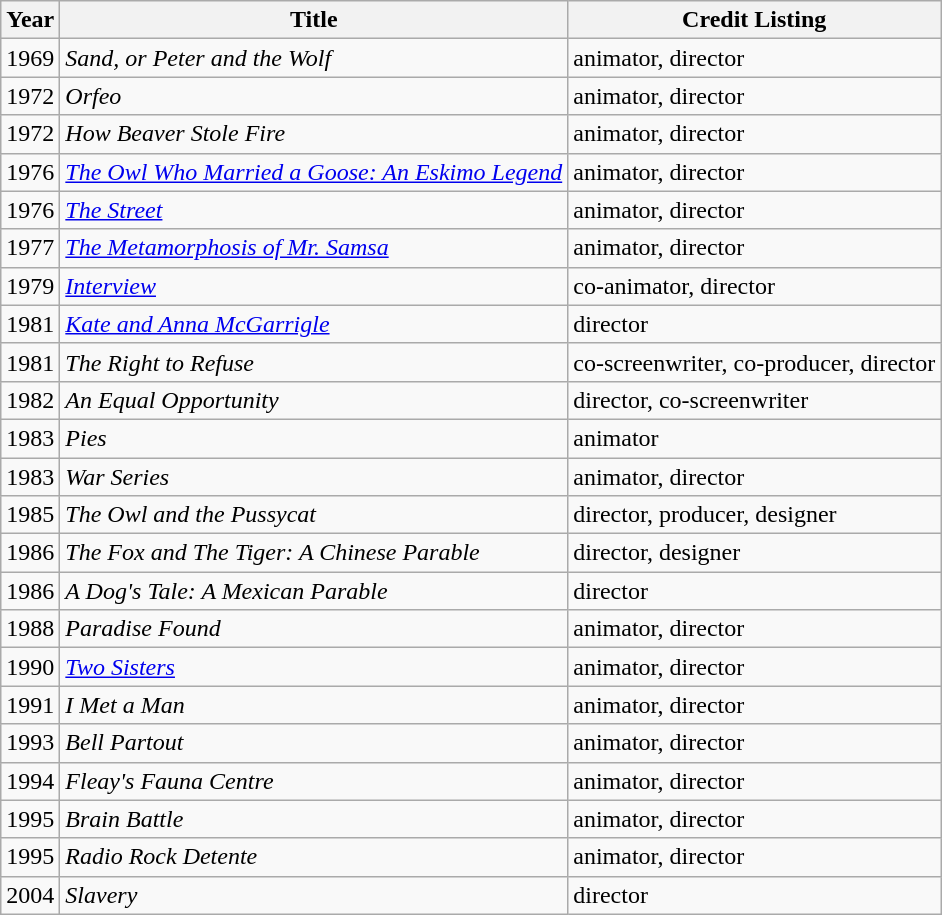<table class="wikitable">
<tr>
<th>Year</th>
<th>Title</th>
<th>Credit Listing</th>
</tr>
<tr>
<td>1969</td>
<td><em>Sand, or Peter and the Wolf</em></td>
<td>animator, director</td>
</tr>
<tr>
<td>1972</td>
<td><em>Orfeo</em></td>
<td>animator, director</td>
</tr>
<tr>
<td>1972</td>
<td><em>How Beaver Stole Fire</em></td>
<td>animator, director</td>
</tr>
<tr>
<td>1976</td>
<td><em><a href='#'>The Owl Who Married a Goose: An Eskimo Legend</a></em></td>
<td>animator, director</td>
</tr>
<tr>
<td>1976</td>
<td><em><a href='#'>The Street</a></em></td>
<td>animator, director</td>
</tr>
<tr>
<td>1977</td>
<td><em><a href='#'>The Metamorphosis of Mr. Samsa</a></em></td>
<td>animator, director</td>
</tr>
<tr>
<td>1979</td>
<td><em><a href='#'>Interview</a></em></td>
<td>co-animator, director</td>
</tr>
<tr>
<td>1981</td>
<td><em><a href='#'>Kate and Anna McGarrigle</a></em></td>
<td>director</td>
</tr>
<tr>
<td>1981</td>
<td><em>The Right to Refuse</em></td>
<td>co-screenwriter, co-producer, director</td>
</tr>
<tr>
<td>1982</td>
<td><em>An Equal Opportunity</em></td>
<td>director, co-screenwriter</td>
</tr>
<tr>
<td>1983</td>
<td><em>Pies</em></td>
<td>animator</td>
</tr>
<tr>
<td>1983</td>
<td><em>War Series</em></td>
<td>animator, director</td>
</tr>
<tr>
<td>1985</td>
<td><em>The Owl and the Pussycat</em></td>
<td>director, producer, designer</td>
</tr>
<tr>
<td>1986</td>
<td><em>The Fox and The Tiger: A Chinese Parable</em></td>
<td>director, designer</td>
</tr>
<tr>
<td>1986</td>
<td><em>A Dog's Tale: A Mexican Parable</em></td>
<td>director</td>
</tr>
<tr>
<td>1988</td>
<td><em>Paradise Found</em></td>
<td>animator, director</td>
</tr>
<tr>
<td>1990</td>
<td><em><a href='#'>Two Sisters</a></em></td>
<td>animator, director</td>
</tr>
<tr>
<td>1991</td>
<td><em>I Met a Man</em></td>
<td>animator, director</td>
</tr>
<tr>
<td>1993</td>
<td><em>Bell Partout</em></td>
<td>animator, director</td>
</tr>
<tr>
<td>1994</td>
<td><em>Fleay's Fauna Centre</em></td>
<td>animator, director</td>
</tr>
<tr>
<td>1995</td>
<td><em>Brain Battle</em></td>
<td>animator, director</td>
</tr>
<tr>
<td>1995</td>
<td><em>Radio Rock Detente</em></td>
<td>animator, director</td>
</tr>
<tr>
<td>2004</td>
<td><em>Slavery</em></td>
<td>director</td>
</tr>
</table>
